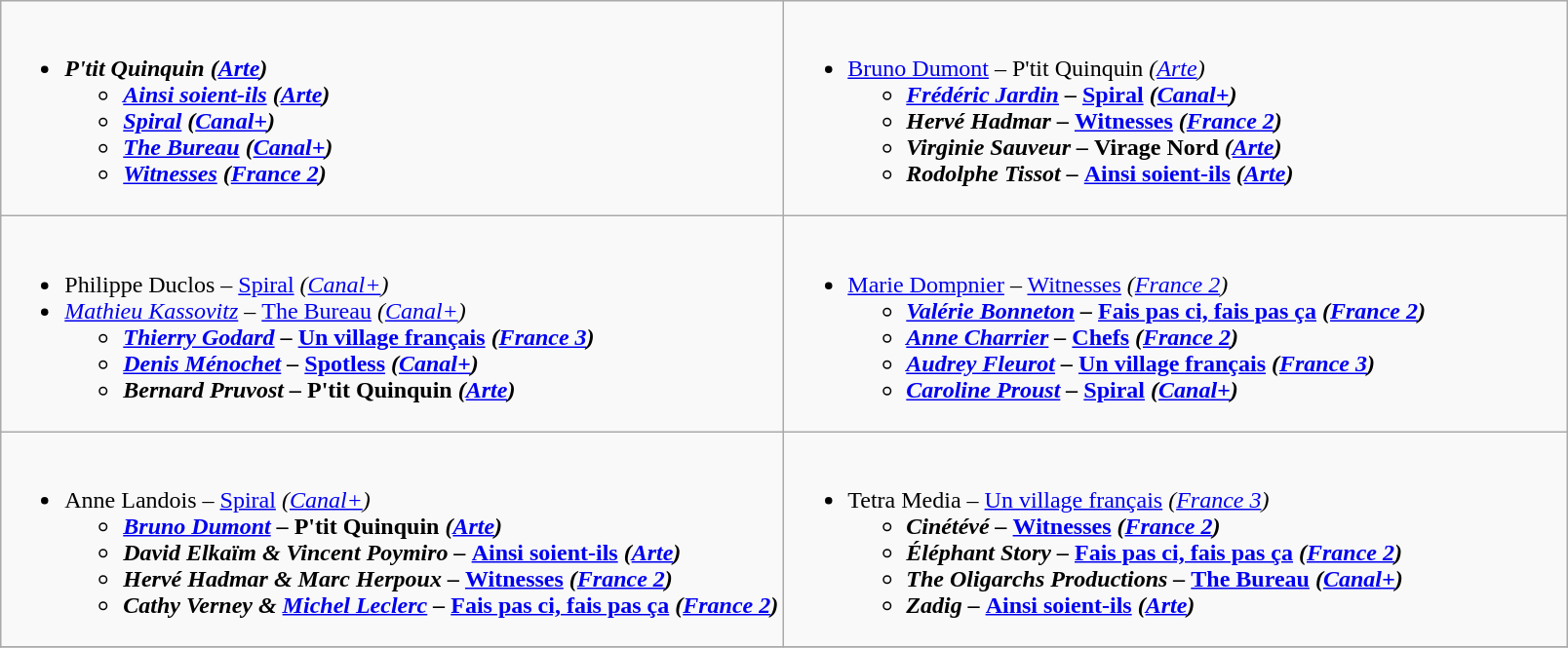<table class="wikitable" role="presentation">
<tr>
<td style="vertical-align:top; width:50%;"><br><ul><li><strong><em>P'tit Quinquin<em> (<a href='#'>Arte</a>)<strong><ul><li></em><a href='#'>Ainsi soient-ils</a><em> (<a href='#'>Arte</a>)</li><li></em><a href='#'>Spiral</a><em> (<a href='#'>Canal+</a>)</li><li></em><a href='#'>The Bureau</a><em> (<a href='#'>Canal+</a>)</li><li></em><a href='#'>Witnesses</a><em> (<a href='#'>France 2</a>)</li></ul></li></ul></td>
<td style="vertical-align:top; width:50%;"><br><ul><li></strong><a href='#'>Bruno Dumont</a> – </em>P'tit Quinquin<em> (<a href='#'>Arte</a>)<strong><ul><li><a href='#'>Frédéric Jardin</a> – </em><a href='#'>Spiral</a><em> (<a href='#'>Canal+</a>)</li><li>Hervé Hadmar – </em><a href='#'>Witnesses</a><em> (<a href='#'>France 2</a>)</li><li>Virginie Sauveur – </em>Virage Nord<em> (<a href='#'>Arte</a>)</li><li>Rodolphe Tissot – </em><a href='#'>Ainsi soient-ils</a><em> (<a href='#'>Arte</a>)</li></ul></li></ul></td>
</tr>
<tr>
<td style="vertical-align:top; width:50%;"><br><ul><li></strong>Philippe Duclos – </em><a href='#'>Spiral</a><em> (<a href='#'>Canal+</a>)<strong></li><li></strong><a href='#'>Mathieu Kassovitz</a> – </em><a href='#'>The Bureau</a><em> (<a href='#'>Canal+</a>)<strong><ul><li><a href='#'>Thierry Godard</a> – </em><a href='#'>Un village français</a><em> (<a href='#'>France 3</a>)</li><li><a href='#'>Denis Ménochet</a> – </em><a href='#'>Spotless</a><em> (<a href='#'>Canal+</a>)</li><li>Bernard Pruvost – </em>P'tit Quinquin<em> (<a href='#'>Arte</a>)</li></ul></li></ul></td>
<td style="vertical-align:top; width:50%;"><br><ul><li></strong><a href='#'>Marie Dompnier</a> – </em><a href='#'>Witnesses</a><em> (<a href='#'>France 2</a>)<strong><ul><li><a href='#'>Valérie Bonneton</a> – </em><a href='#'>Fais pas ci, fais pas ça</a><em> (<a href='#'>France 2</a>)</li><li><a href='#'>Anne Charrier</a> – </em><a href='#'>Chefs</a><em> (<a href='#'>France 2</a>)</li><li><a href='#'>Audrey Fleurot</a> – </em><a href='#'>Un village français</a><em> (<a href='#'>France 3</a>)</li><li><a href='#'>Caroline Proust</a> – </em><a href='#'>Spiral</a><em> (<a href='#'>Canal+</a>)</li></ul></li></ul></td>
</tr>
<tr>
<td style="vertical-align:top; width:50%;"><br><ul><li></strong>Anne Landois – </em><a href='#'>Spiral</a><em> (<a href='#'>Canal+</a>)<strong><ul><li><a href='#'>Bruno Dumont</a> – </em>P'tit Quinquin<em> (<a href='#'>Arte</a>)</li><li>David Elkaïm & Vincent Poymiro – </em><a href='#'>Ainsi soient-ils</a><em> (<a href='#'>Arte</a>)</li><li>Hervé Hadmar & Marc Herpoux – </em><a href='#'>Witnesses</a><em> (<a href='#'>France 2</a>)</li><li>Cathy Verney & <a href='#'>Michel Leclerc</a> – </em><a href='#'>Fais pas ci, fais pas ça</a><em> (<a href='#'>France 2</a>)</li></ul></li></ul></td>
<td style="vertical-align:top; width:50%;"><br><ul><li></strong>Tetra Media – </em><a href='#'>Un village français</a><em> (<a href='#'>France 3</a>)<strong><ul><li>Cinétévé  – </em><a href='#'>Witnesses</a><em> (<a href='#'>France 2</a>)</li><li>Éléphant Story – </em><a href='#'>Fais pas ci, fais pas ça</a><em> (<a href='#'>France 2</a>)</li><li>The Oligarchs Productions – </em><a href='#'>The Bureau</a><em> (<a href='#'>Canal+</a>)</li><li>Zadig – </em><a href='#'>Ainsi soient-ils</a><em> (<a href='#'>Arte</a>)</li></ul></li></ul></td>
</tr>
<tr>
</tr>
</table>
